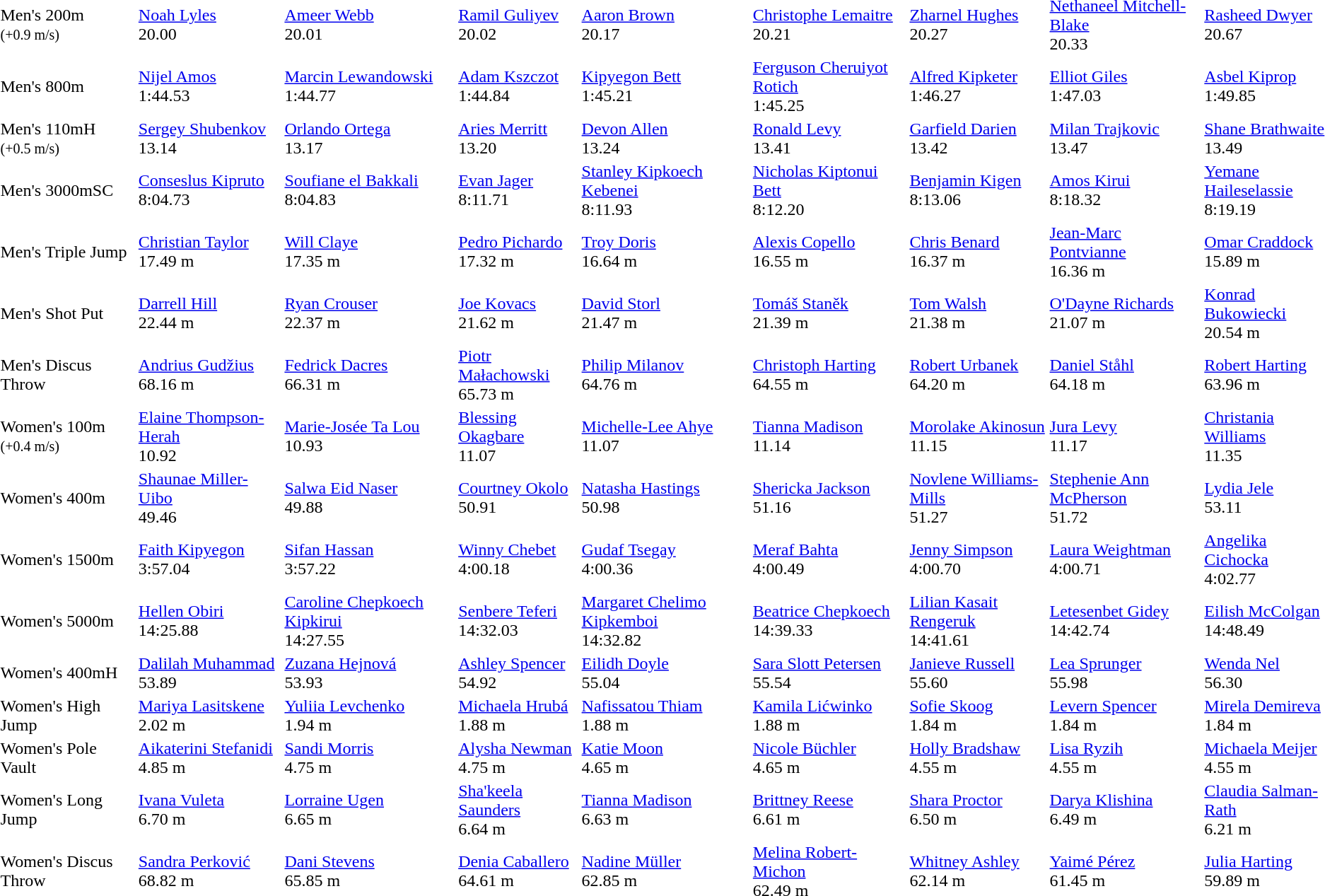<table>
<tr>
<td>Men's 200m<br><small>(+0.9 m/s)</small></td>
<td><a href='#'>Noah Lyles</a><br>  20.00</td>
<td><a href='#'>Ameer Webb</a><br>  20.01</td>
<td><a href='#'>Ramil Guliyev</a><br>  20.02</td>
<td><a href='#'>Aaron Brown</a><br>  20.17</td>
<td><a href='#'>Christophe Lemaitre</a><br>  20.21</td>
<td><a href='#'>Zharnel Hughes</a><br>  20.27</td>
<td><a href='#'>Nethaneel Mitchell-Blake</a><br>  20.33</td>
<td><a href='#'>Rasheed Dwyer</a><br>  20.67</td>
</tr>
<tr>
<td>Men's 800m</td>
<td><a href='#'>Nijel Amos</a><br>  1:44.53</td>
<td><a href='#'>Marcin Lewandowski</a><br>  1:44.77</td>
<td><a href='#'>Adam Kszczot</a><br>  1:44.84</td>
<td><a href='#'>Kipyegon Bett</a><br>  1:45.21</td>
<td><a href='#'>Ferguson Cheruiyot Rotich</a><br>  1:45.25</td>
<td><a href='#'>Alfred Kipketer</a><br>  1:46.27</td>
<td><a href='#'>Elliot Giles</a><br>  1:47.03</td>
<td><a href='#'>Asbel Kiprop</a><br>  1:49.85</td>
</tr>
<tr>
<td>Men's 110mH<br><small>(+0.5 m/s)</small></td>
<td><a href='#'>Sergey Shubenkov</a><br>  13.14</td>
<td><a href='#'>Orlando Ortega</a><br>  13.17</td>
<td><a href='#'>Aries Merritt</a><br>  13.20</td>
<td><a href='#'>Devon Allen</a><br>  13.24</td>
<td><a href='#'>Ronald Levy</a><br>  13.41</td>
<td><a href='#'>Garfield Darien</a><br>  13.42</td>
<td><a href='#'>Milan Trajkovic</a><br>  13.47</td>
<td><a href='#'>Shane Brathwaite</a><br>  13.49</td>
</tr>
<tr>
<td>Men's 3000mSC</td>
<td><a href='#'>Conseslus Kipruto</a><br>  8:04.73</td>
<td><a href='#'>Soufiane el Bakkali</a><br>  8:04.83</td>
<td><a href='#'>Evan Jager</a><br>  8:11.71</td>
<td><a href='#'>Stanley Kipkoech Kebenei</a><br>  8:11.93</td>
<td><a href='#'>Nicholas Kiptonui Bett</a><br>  8:12.20</td>
<td><a href='#'>Benjamin Kigen</a><br>  8:13.06</td>
<td><a href='#'>Amos Kirui</a><br>  8:18.32</td>
<td><a href='#'>Yemane Haileselassie</a><br>  8:19.19</td>
</tr>
<tr>
<td>Men's Triple Jump</td>
<td><a href='#'>Christian Taylor</a><br>  17.49 m</td>
<td><a href='#'>Will Claye</a><br>  17.35 m</td>
<td><a href='#'>Pedro Pichardo</a><br>  17.32 m</td>
<td><a href='#'>Troy Doris</a><br>  16.64 m</td>
<td><a href='#'>Alexis Copello</a><br>  16.55 m</td>
<td><a href='#'>Chris Benard</a><br>  16.37 m</td>
<td><a href='#'>Jean-Marc Pontvianne</a><br>  16.36 m</td>
<td><a href='#'>Omar Craddock</a><br>  15.89 m</td>
</tr>
<tr>
<td>Men's Shot Put</td>
<td><a href='#'>Darrell Hill</a><br>  22.44 m</td>
<td><a href='#'>Ryan Crouser</a><br>  22.37 m</td>
<td><a href='#'>Joe Kovacs</a><br>  21.62 m</td>
<td><a href='#'>David Storl</a><br>  21.47 m</td>
<td><a href='#'>Tomáš Staněk</a><br>  21.39 m</td>
<td><a href='#'>Tom Walsh</a><br>  21.38 m</td>
<td><a href='#'>O'Dayne Richards</a><br>  21.07 m</td>
<td><a href='#'>Konrad Bukowiecki</a><br>  20.54 m</td>
</tr>
<tr>
<td>Men's Discus Throw</td>
<td><a href='#'>Andrius Gudžius</a><br>  68.16 m</td>
<td><a href='#'>Fedrick Dacres</a><br>  66.31 m</td>
<td><a href='#'>Piotr Małachowski</a><br>  65.73 m</td>
<td><a href='#'>Philip Milanov</a><br>  64.76 m</td>
<td><a href='#'>Christoph Harting</a><br>  64.55 m</td>
<td><a href='#'>Robert Urbanek</a><br>  64.20 m</td>
<td><a href='#'>Daniel Ståhl</a><br>  64.18 m</td>
<td><a href='#'>Robert Harting</a><br>  63.96 m</td>
</tr>
<tr>
<td>Women's 100m<br><small>(+0.4 m/s)</small></td>
<td><a href='#'>Elaine Thompson-Herah</a><br>  10.92</td>
<td><a href='#'>Marie-Josée Ta Lou</a><br>  10.93</td>
<td><a href='#'>Blessing Okagbare</a><br>  11.07</td>
<td><a href='#'>Michelle-Lee Ahye</a><br>  11.07</td>
<td><a href='#'>Tianna Madison</a><br>  11.14</td>
<td><a href='#'>Morolake Akinosun</a><br>  11.15</td>
<td><a href='#'>Jura Levy</a><br>  11.17</td>
<td><a href='#'>Christania Williams</a><br>  11.35</td>
</tr>
<tr>
<td>Women's 400m</td>
<td><a href='#'>Shaunae Miller-Uibo</a><br>  49.46</td>
<td><a href='#'>Salwa Eid Naser</a><br>  49.88</td>
<td><a href='#'>Courtney Okolo</a><br>  50.91</td>
<td><a href='#'>Natasha Hastings</a><br>  50.98</td>
<td><a href='#'>Shericka Jackson</a><br>  51.16</td>
<td><a href='#'>Novlene Williams-Mills</a><br>  51.27</td>
<td><a href='#'>Stephenie Ann McPherson</a><br>  51.72</td>
<td><a href='#'>Lydia Jele</a><br>  53.11</td>
</tr>
<tr>
<td>Women's 1500m</td>
<td><a href='#'>Faith Kipyegon</a><br>  3:57.04</td>
<td><a href='#'>Sifan Hassan</a><br>  3:57.22</td>
<td><a href='#'>Winny Chebet</a><br>  4:00.18</td>
<td><a href='#'>Gudaf Tsegay</a><br>  4:00.36</td>
<td><a href='#'>Meraf Bahta</a><br>  4:00.49</td>
<td><a href='#'>Jenny Simpson</a><br>  4:00.70</td>
<td><a href='#'>Laura Weightman</a><br>  4:00.71</td>
<td><a href='#'>Angelika Cichocka</a><br>  4:02.77</td>
</tr>
<tr>
<td>Women's 5000m</td>
<td><a href='#'>Hellen Obiri</a><br>  14:25.88</td>
<td><a href='#'>Caroline Chepkoech Kipkirui</a><br>  14:27.55</td>
<td><a href='#'>Senbere Teferi</a><br>  14:32.03</td>
<td><a href='#'>Margaret Chelimo Kipkemboi</a><br>  14:32.82</td>
<td><a href='#'>Beatrice Chepkoech</a><br>  14:39.33</td>
<td><a href='#'>Lilian Kasait Rengeruk</a><br>  14:41.61</td>
<td><a href='#'>Letesenbet Gidey</a><br>  14:42.74</td>
<td><a href='#'>Eilish McColgan</a><br>  14:48.49</td>
</tr>
<tr>
<td>Women's 400mH</td>
<td><a href='#'>Dalilah Muhammad</a><br>  53.89</td>
<td><a href='#'>Zuzana Hejnová</a><br>  53.93</td>
<td><a href='#'>Ashley Spencer</a><br>  54.92</td>
<td><a href='#'>Eilidh Doyle</a><br>  55.04</td>
<td><a href='#'>Sara Slott Petersen</a><br>  55.54</td>
<td><a href='#'>Janieve Russell</a><br>  55.60</td>
<td><a href='#'>Lea Sprunger</a><br>  55.98</td>
<td><a href='#'>Wenda Nel</a><br>  56.30</td>
</tr>
<tr>
<td>Women's High Jump</td>
<td><a href='#'>Mariya Lasitskene</a><br>  2.02 m</td>
<td><a href='#'>Yuliia Levchenko</a><br>  1.94 m</td>
<td><a href='#'>Michaela Hrubá</a><br>  1.88 m</td>
<td><a href='#'>Nafissatou Thiam</a><br>  1.88 m</td>
<td><a href='#'>Kamila Lićwinko</a><br>  1.88 m</td>
<td><a href='#'>Sofie Skoog</a><br>  1.84 m</td>
<td><a href='#'>Levern Spencer</a><br>  1.84 m</td>
<td><a href='#'>Mirela Demireva</a><br>  1.84 m</td>
</tr>
<tr>
<td>Women's Pole Vault</td>
<td><a href='#'>Aikaterini Stefanidi</a><br>  4.85 m</td>
<td><a href='#'>Sandi Morris</a><br>  4.75 m</td>
<td><a href='#'>Alysha Newman</a><br>  4.75 m</td>
<td><a href='#'>Katie Moon</a><br>  4.65 m</td>
<td><a href='#'>Nicole Büchler</a><br>  4.65 m</td>
<td><a href='#'>Holly Bradshaw</a><br>  4.55 m</td>
<td><a href='#'>Lisa Ryzih</a><br>  4.55 m</td>
<td><a href='#'>Michaela Meijer</a><br>  4.55 m</td>
</tr>
<tr>
<td>Women's Long Jump</td>
<td><a href='#'>Ivana Vuleta</a><br>  6.70 m</td>
<td><a href='#'>Lorraine Ugen</a><br>  6.65 m</td>
<td><a href='#'>Sha'keela Saunders</a><br>  6.64 m</td>
<td><a href='#'>Tianna Madison</a><br>  6.63 m</td>
<td><a href='#'>Brittney Reese</a><br>  6.61 m</td>
<td><a href='#'>Shara Proctor</a><br>  6.50 m</td>
<td><a href='#'>Darya Klishina</a><br>  6.49 m</td>
<td><a href='#'>Claudia Salman-Rath</a><br>  6.21 m</td>
</tr>
<tr>
<td>Women's Discus Throw</td>
<td><a href='#'>Sandra Perković</a><br>  68.82 m</td>
<td><a href='#'>Dani Stevens</a><br>  65.85 m</td>
<td><a href='#'>Denia Caballero</a><br>  64.61 m</td>
<td><a href='#'>Nadine Müller</a><br>  62.85 m</td>
<td><a href='#'>Melina Robert-Michon</a><br>  62.49 m</td>
<td><a href='#'>Whitney Ashley</a><br>  62.14 m</td>
<td><a href='#'>Yaimé Pérez</a><br>  61.45 m</td>
<td><a href='#'>Julia Harting</a><br>  59.89 m</td>
</tr>
</table>
